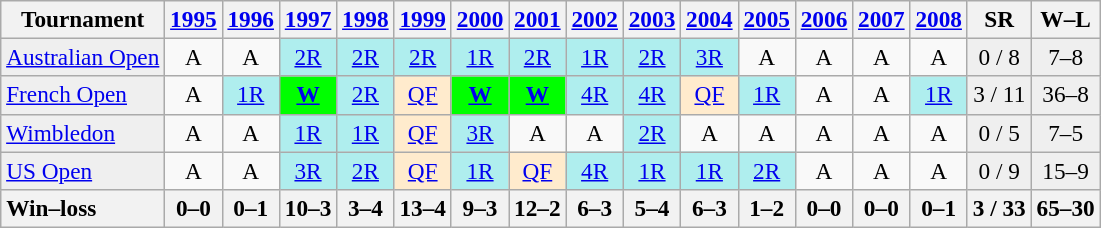<table class=wikitable style=text-align:center;font-size:97%>
<tr>
<th>Tournament</th>
<th><a href='#'>1995</a></th>
<th><a href='#'>1996</a></th>
<th><a href='#'>1997</a></th>
<th><a href='#'>1998</a></th>
<th><a href='#'>1999</a></th>
<th><a href='#'>2000</a></th>
<th><a href='#'>2001</a></th>
<th><a href='#'>2002</a></th>
<th><a href='#'>2003</a></th>
<th><a href='#'>2004</a></th>
<th><a href='#'>2005</a></th>
<th><a href='#'>2006</a></th>
<th><a href='#'>2007</a></th>
<th><a href='#'>2008</a></th>
<th>SR</th>
<th>W–L</th>
</tr>
<tr>
<td style="background:#efefef;" align=left><a href='#'>Australian Open</a></td>
<td>A</td>
<td>A</td>
<td style="background:#afeeee;"><a href='#'>2R</a></td>
<td style="background:#afeeee;"><a href='#'>2R</a></td>
<td style="background:#afeeee;"><a href='#'>2R</a></td>
<td style="background:#afeeee;"><a href='#'>1R</a></td>
<td style="background:#afeeee;"><a href='#'>2R</a></td>
<td style="background:#afeeee;"><a href='#'>1R</a></td>
<td style="background:#afeeee;"><a href='#'>2R</a></td>
<td style="background:#afeeee;"><a href='#'>3R</a></td>
<td>A</td>
<td>A</td>
<td>A</td>
<td>A</td>
<td style="background:#efefef;">0 / 8</td>
<td style="background:#efefef;">7–8</td>
</tr>
<tr>
<td style="background:#efefef;" align=left><a href='#'>French Open</a></td>
<td>A</td>
<td style="background:#afeeee;"><a href='#'>1R</a></td>
<td style="background:lime;"><strong><a href='#'>W</a></strong></td>
<td style="background:#afeeee;"><a href='#'>2R</a></td>
<td style="background:#ffebcd;"><a href='#'>QF</a></td>
<td style="background:lime;"><strong><a href='#'>W</a></strong></td>
<td style="background:lime;"><strong><a href='#'>W</a></strong></td>
<td style="background:#afeeee;"><a href='#'>4R</a></td>
<td style="background:#afeeee;"><a href='#'>4R</a></td>
<td style="background:#ffebcd;"><a href='#'>QF</a></td>
<td style="background:#afeeee;"><a href='#'>1R</a></td>
<td>A</td>
<td>A</td>
<td style="background:#afeeee;"><a href='#'>1R</a></td>
<td style="background:#efefef;">3 / 11</td>
<td style="background:#efefef;">36–8</td>
</tr>
<tr>
<td style="background:#efefef;" align=left><a href='#'>Wimbledon</a></td>
<td>A</td>
<td>A</td>
<td style="background:#afeeee;"><a href='#'>1R</a></td>
<td style="background:#afeeee;"><a href='#'>1R</a></td>
<td style="background:#ffebcd;"><a href='#'>QF</a></td>
<td style="background:#afeeee;"><a href='#'>3R</a></td>
<td>A</td>
<td>A</td>
<td style="background:#afeeee;"><a href='#'>2R</a></td>
<td>A</td>
<td>A</td>
<td>A</td>
<td>A</td>
<td>A</td>
<td style="background:#efefef;">0 / 5</td>
<td style="background:#efefef;">7–5</td>
</tr>
<tr>
<td style="background:#efefef;" align=left><a href='#'>US Open</a></td>
<td>A</td>
<td>A</td>
<td style="background:#afeeee;"><a href='#'>3R</a></td>
<td style="background:#afeeee;"><a href='#'>2R</a></td>
<td style="background:#ffebcd;"><a href='#'>QF</a></td>
<td style="background:#afeeee;"><a href='#'>1R</a></td>
<td style="background:#ffebcd;"><a href='#'>QF</a></td>
<td style="background:#afeeee;"><a href='#'>4R</a></td>
<td style="background:#afeeee;"><a href='#'>1R</a></td>
<td style="background:#afeeee;"><a href='#'>1R</a></td>
<td style="background:#afeeee;"><a href='#'>2R</a></td>
<td>A</td>
<td>A</td>
<td>A</td>
<td style="background:#efefef;">0 / 9</td>
<td style="background:#efefef;">15–9</td>
</tr>
<tr>
<th style=text-align:left>Win–loss</th>
<th>0–0</th>
<th>0–1</th>
<th>10–3</th>
<th>3–4</th>
<th>13–4</th>
<th>9–3</th>
<th>12–2</th>
<th>6–3</th>
<th>5–4</th>
<th>6–3</th>
<th>1–2</th>
<th>0–0</th>
<th>0–0</th>
<th>0–1</th>
<th>3 / 33</th>
<th>65–30</th>
</tr>
</table>
